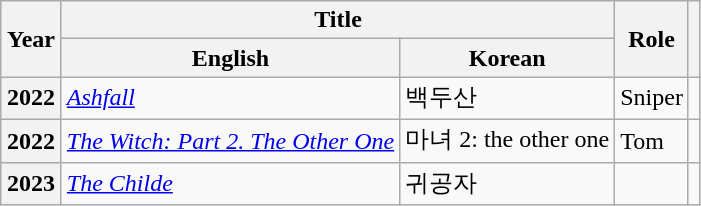<table class="wikitable sortable plainrowheaders">
<tr>
<th rowspan="2" style="width:33px;">Year</th>
<th colspan="2">Title</th>
<th rowspan="2">Role</th>
<th rowspan="2" class="unsortable"></th>
</tr>
<tr>
<th>English</th>
<th>Korean</th>
</tr>
<tr>
<th scope="row">2022</th>
<td><em><a href='#'>Ashfall</a></em></td>
<td>백두산</td>
<td>Sniper</td>
<td></td>
</tr>
<tr>
<th scope="row">2022</th>
<td><em><a href='#'>The Witch: Part 2. The Other One</a></em></td>
<td>마녀 2: the other one</td>
<td>Tom</td>
<td></td>
</tr>
<tr>
<th scope="row">2023</th>
<td><em><a href='#'>The Childe</a></em></td>
<td>귀공자</td>
<td></td>
<td></td>
</tr>
</table>
